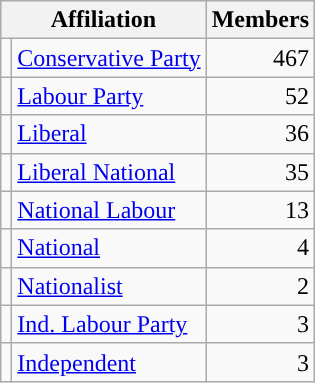<table class="wikitable">
<tr>
<th colspan="2">Affiliation</th>
<th>Members</th>
</tr>
<tr>
<td style="color:inherit;background:"></td>
<td><a href='#'>Conservative Party</a></td>
<td align="right">467</td>
</tr>
<tr>
<td style="color:inherit;background:"></td>
<td><a href='#'>Labour Party</a></td>
<td align="right">52</td>
</tr>
<tr>
<td style="color:inherit;background:"></td>
<td><a href='#'>Liberal</a></td>
<td align="right">36</td>
</tr>
<tr>
<td style="color:inherit;background:"></td>
<td><a href='#'>Liberal National</a></td>
<td align="right">35</td>
</tr>
<tr>
<td style="color:inherit;background:"></td>
<td><a href='#'>National Labour</a></td>
<td align="right">13</td>
</tr>
<tr>
<td style="color:inherit;background:"></td>
<td><a href='#'>National</a></td>
<td align="right">4</td>
</tr>
<tr>
<td style="color:inherit;background:"></td>
<td><a href='#'>Nationalist</a></td>
<td align="right">2</td>
</tr>
<tr>
<td style="color:inherit;background:"></td>
<td><a href='#'>Ind. Labour Party</a></td>
<td align="right">3</td>
</tr>
<tr>
<td style="color:inherit;background:"></td>
<td><a href='#'>Independent</a></td>
<td align="right">3</td>
</tr>
</table>
